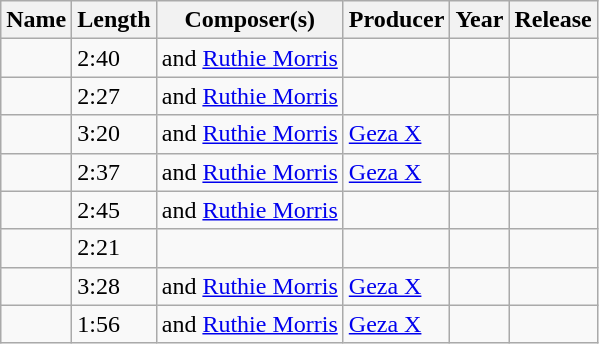<table class="sortable wikitable">
<tr>
<th>Name</th>
<th>Length</th>
<th>Composer(s)</th>
<th>Producer</th>
<th>Year</th>
<th>Release</th>
</tr>
<tr>
<td></td>
<td>2:40</td>
<td> and <a href='#'>Ruthie Morris</a></td>
<td></td>
<td></td>
<td></td>
</tr>
<tr>
<td></td>
<td>2:27</td>
<td> and <a href='#'>Ruthie Morris</a></td>
<td></td>
<td></td>
<td></td>
</tr>
<tr>
<td></td>
<td>3:20</td>
<td> and <a href='#'>Ruthie Morris</a></td>
<td><a href='#'>Geza X</a></td>
<td></td>
<td></td>
</tr>
<tr>
<td></td>
<td>2:37</td>
<td> and <a href='#'>Ruthie Morris</a></td>
<td><a href='#'>Geza X</a></td>
<td></td>
<td></td>
</tr>
<tr>
<td></td>
<td>2:45</td>
<td> and <a href='#'>Ruthie Morris</a></td>
<td></td>
<td></td>
<td></td>
</tr>
<tr>
<td></td>
<td>2:21</td>
<td></td>
<td></td>
<td></td>
<td></td>
</tr>
<tr>
<td></td>
<td>3:28</td>
<td> and <a href='#'>Ruthie Morris</a></td>
<td><a href='#'>Geza X</a></td>
<td></td>
<td></td>
</tr>
<tr>
<td></td>
<td>1:56</td>
<td> and <a href='#'>Ruthie Morris</a></td>
<td><a href='#'>Geza X</a></td>
<td></td>
<td></td>
</tr>
</table>
